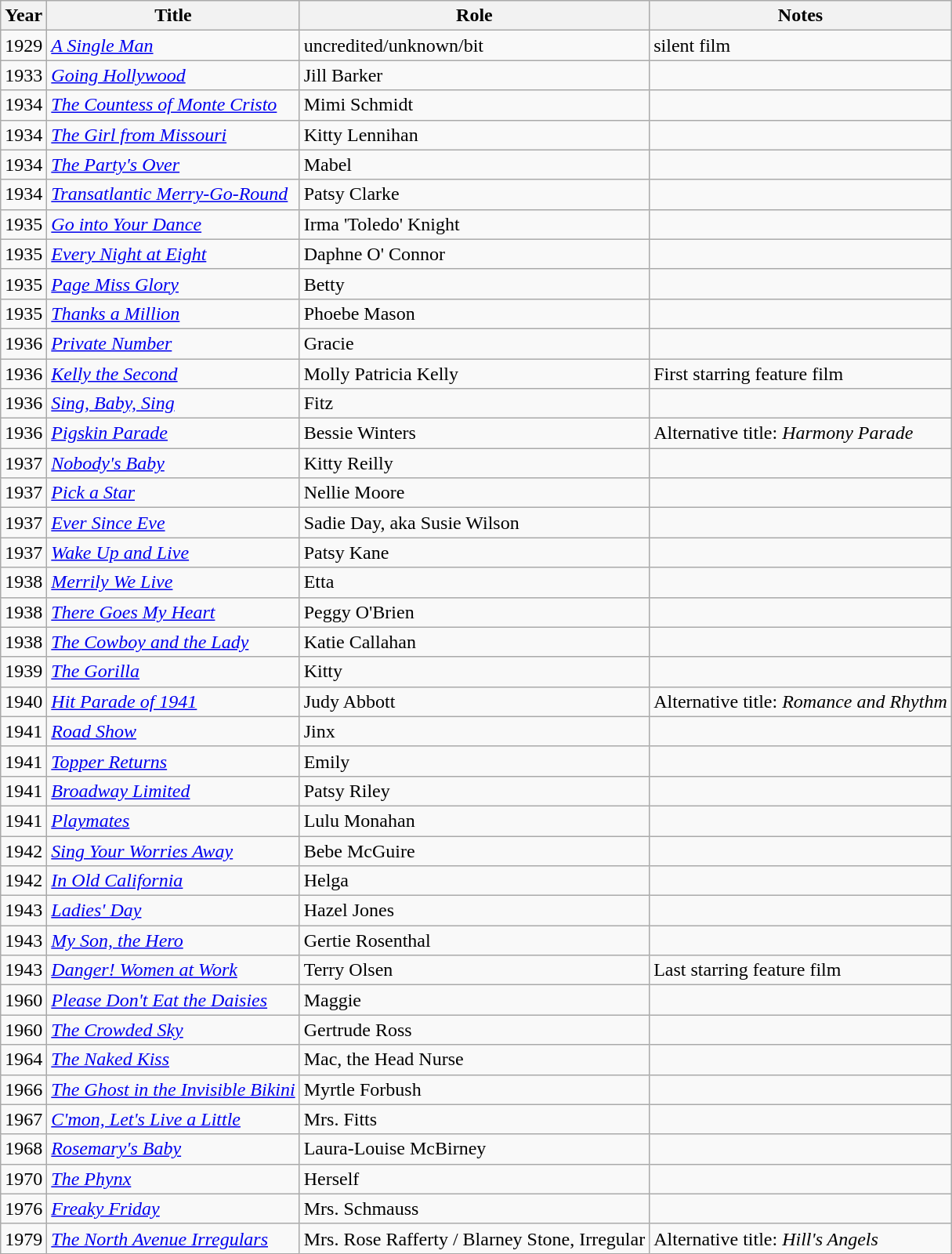<table class="wikitable sortable">
<tr>
<th>Year</th>
<th>Title</th>
<th>Role</th>
<th class="unsortable">Notes</th>
</tr>
<tr>
<td>1929</td>
<td><em><a href='#'>A Single Man</a></em></td>
<td>uncredited/unknown/bit</td>
<td>silent film</td>
</tr>
<tr>
<td>1933</td>
<td><em><a href='#'>Going Hollywood</a></em></td>
<td>Jill Barker</td>
<td></td>
</tr>
<tr>
<td>1934</td>
<td><em><a href='#'>The Countess of Monte Cristo</a></em></td>
<td>Mimi Schmidt</td>
<td></td>
</tr>
<tr>
<td>1934</td>
<td><em><a href='#'>The Girl from Missouri</a></em></td>
<td>Kitty Lennihan</td>
<td></td>
</tr>
<tr>
<td>1934</td>
<td><em><a href='#'>The Party's Over</a></em></td>
<td>Mabel</td>
<td></td>
</tr>
<tr>
<td>1934</td>
<td><em><a href='#'>Transatlantic Merry-Go-Round</a></em></td>
<td>Patsy Clarke</td>
<td></td>
</tr>
<tr>
<td>1935</td>
<td><em><a href='#'>Go into Your Dance</a></em></td>
<td>Irma 'Toledo' Knight</td>
<td></td>
</tr>
<tr>
<td>1935</td>
<td><em><a href='#'>Every Night at Eight</a></em></td>
<td>Daphne O' Connor</td>
<td></td>
</tr>
<tr>
<td>1935</td>
<td><em><a href='#'>Page Miss Glory</a></em></td>
<td>Betty</td>
<td></td>
</tr>
<tr>
<td>1935</td>
<td><em><a href='#'>Thanks a Million</a></em></td>
<td>Phoebe Mason</td>
<td></td>
</tr>
<tr>
<td>1936</td>
<td><em><a href='#'>Private Number</a></em></td>
<td>Gracie</td>
<td></td>
</tr>
<tr>
<td>1936</td>
<td><em><a href='#'>Kelly the Second</a></em></td>
<td>Molly Patricia Kelly</td>
<td>First starring feature film</td>
</tr>
<tr>
<td>1936</td>
<td><em><a href='#'>Sing, Baby, Sing</a></em></td>
<td>Fitz</td>
<td></td>
</tr>
<tr>
<td>1936</td>
<td><em><a href='#'>Pigskin Parade</a></em></td>
<td>Bessie Winters</td>
<td>Alternative title: <em>Harmony Parade</em></td>
</tr>
<tr>
<td>1937</td>
<td><em><a href='#'>Nobody's Baby</a></em></td>
<td>Kitty Reilly</td>
<td></td>
</tr>
<tr>
<td>1937</td>
<td><em><a href='#'>Pick a Star</a></em></td>
<td>Nellie Moore</td>
<td></td>
</tr>
<tr>
<td>1937</td>
<td><em><a href='#'>Ever Since Eve</a></em></td>
<td>Sadie Day, aka Susie Wilson</td>
<td></td>
</tr>
<tr>
<td>1937</td>
<td><em><a href='#'>Wake Up and Live</a></em></td>
<td>Patsy Kane</td>
<td></td>
</tr>
<tr>
<td>1938</td>
<td><em><a href='#'>Merrily We Live</a></em></td>
<td>Etta</td>
<td></td>
</tr>
<tr>
<td>1938</td>
<td><em><a href='#'>There Goes My Heart</a></em></td>
<td>Peggy O'Brien</td>
<td></td>
</tr>
<tr>
<td>1938</td>
<td><em><a href='#'>The Cowboy and the Lady</a></em></td>
<td>Katie Callahan</td>
<td></td>
</tr>
<tr>
<td>1939</td>
<td><em><a href='#'>The Gorilla</a></em></td>
<td>Kitty</td>
<td></td>
</tr>
<tr>
<td>1940</td>
<td><em><a href='#'>Hit Parade of 1941</a></em></td>
<td>Judy Abbott</td>
<td>Alternative title: <em>Romance and Rhythm</em></td>
</tr>
<tr>
<td>1941</td>
<td><em><a href='#'>Road Show</a></em></td>
<td>Jinx</td>
<td></td>
</tr>
<tr>
<td>1941</td>
<td><em><a href='#'>Topper Returns</a></em></td>
<td>Emily</td>
<td></td>
</tr>
<tr>
<td>1941</td>
<td><em><a href='#'>Broadway Limited</a></em></td>
<td>Patsy Riley</td>
<td></td>
</tr>
<tr>
<td>1941</td>
<td><em><a href='#'>Playmates</a></em></td>
<td>Lulu Monahan</td>
<td></td>
</tr>
<tr>
<td>1942</td>
<td><em><a href='#'>Sing Your Worries Away</a></em></td>
<td>Bebe McGuire</td>
<td></td>
</tr>
<tr>
<td>1942</td>
<td><em><a href='#'>In Old California</a></em></td>
<td>Helga</td>
<td></td>
</tr>
<tr>
<td>1943</td>
<td><em><a href='#'>Ladies' Day</a></em></td>
<td>Hazel Jones</td>
<td></td>
</tr>
<tr>
<td>1943</td>
<td><em><a href='#'>My Son, the Hero</a></em></td>
<td>Gertie Rosenthal</td>
<td></td>
</tr>
<tr>
<td>1943</td>
<td><em><a href='#'>Danger! Women at Work</a></em></td>
<td>Terry Olsen</td>
<td>Last starring feature film</td>
</tr>
<tr>
<td>1960</td>
<td><em><a href='#'>Please Don't Eat the Daisies</a></em></td>
<td>Maggie</td>
<td></td>
</tr>
<tr>
<td>1960</td>
<td><em><a href='#'>The Crowded Sky</a></em></td>
<td>Gertrude Ross</td>
<td></td>
</tr>
<tr>
<td>1964</td>
<td><em><a href='#'>The Naked Kiss</a></em></td>
<td>Mac, the Head Nurse</td>
<td></td>
</tr>
<tr>
<td>1966</td>
<td><em><a href='#'>The Ghost in the Invisible Bikini</a></em></td>
<td>Myrtle Forbush</td>
<td></td>
</tr>
<tr>
<td>1967</td>
<td><em><a href='#'>C'mon, Let's Live a Little</a></em></td>
<td>Mrs. Fitts</td>
<td></td>
</tr>
<tr>
<td>1968</td>
<td><em><a href='#'>Rosemary's Baby</a></em></td>
<td>Laura-Louise McBirney</td>
<td></td>
</tr>
<tr>
<td>1970</td>
<td><em><a href='#'>The Phynx</a></em></td>
<td>Herself</td>
<td></td>
</tr>
<tr>
<td>1976</td>
<td><em><a href='#'>Freaky Friday</a></em></td>
<td>Mrs. Schmauss</td>
<td></td>
</tr>
<tr>
<td>1979</td>
<td><em><a href='#'>The North Avenue Irregulars</a></em></td>
<td>Mrs. Rose Rafferty / Blarney Stone, Irregular</td>
<td>Alternative title: <em>Hill's Angels</em></td>
</tr>
</table>
